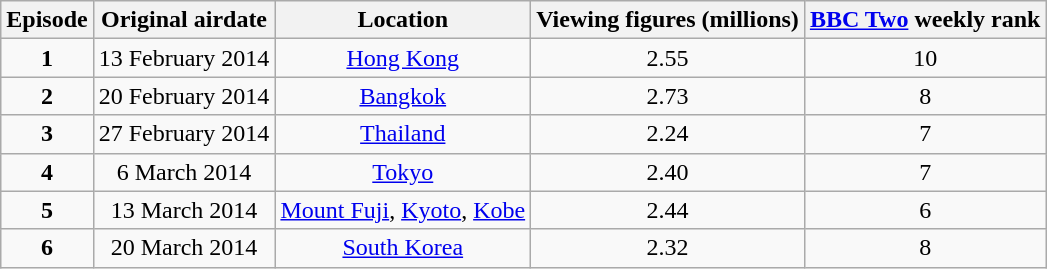<table class="wikitable" style="text-align:center;">
<tr>
<th>Episode</th>
<th>Original airdate</th>
<th>Location</th>
<th>Viewing figures (millions)</th>
<th><a href='#'>BBC Two</a> weekly rank</th>
</tr>
<tr>
<td><strong>1</strong></td>
<td>13 February 2014</td>
<td><a href='#'>Hong Kong</a></td>
<td>2.55</td>
<td>10</td>
</tr>
<tr>
<td><strong>2</strong></td>
<td>20 February 2014</td>
<td><a href='#'>Bangkok</a></td>
<td>2.73</td>
<td>8</td>
</tr>
<tr>
<td><strong>3</strong></td>
<td>27 February 2014</td>
<td><a href='#'>Thailand</a></td>
<td>2.24</td>
<td>7</td>
</tr>
<tr>
<td><strong>4</strong></td>
<td>6 March 2014</td>
<td><a href='#'>Tokyo</a></td>
<td>2.40</td>
<td>7</td>
</tr>
<tr>
<td><strong>5</strong></td>
<td>13 March 2014</td>
<td><a href='#'>Mount Fuji</a>, <a href='#'>Kyoto</a>, <a href='#'>Kobe</a></td>
<td>2.44</td>
<td>6</td>
</tr>
<tr>
<td><strong>6</strong></td>
<td>20 March 2014</td>
<td><a href='#'>South Korea</a></td>
<td>2.32</td>
<td>8</td>
</tr>
</table>
